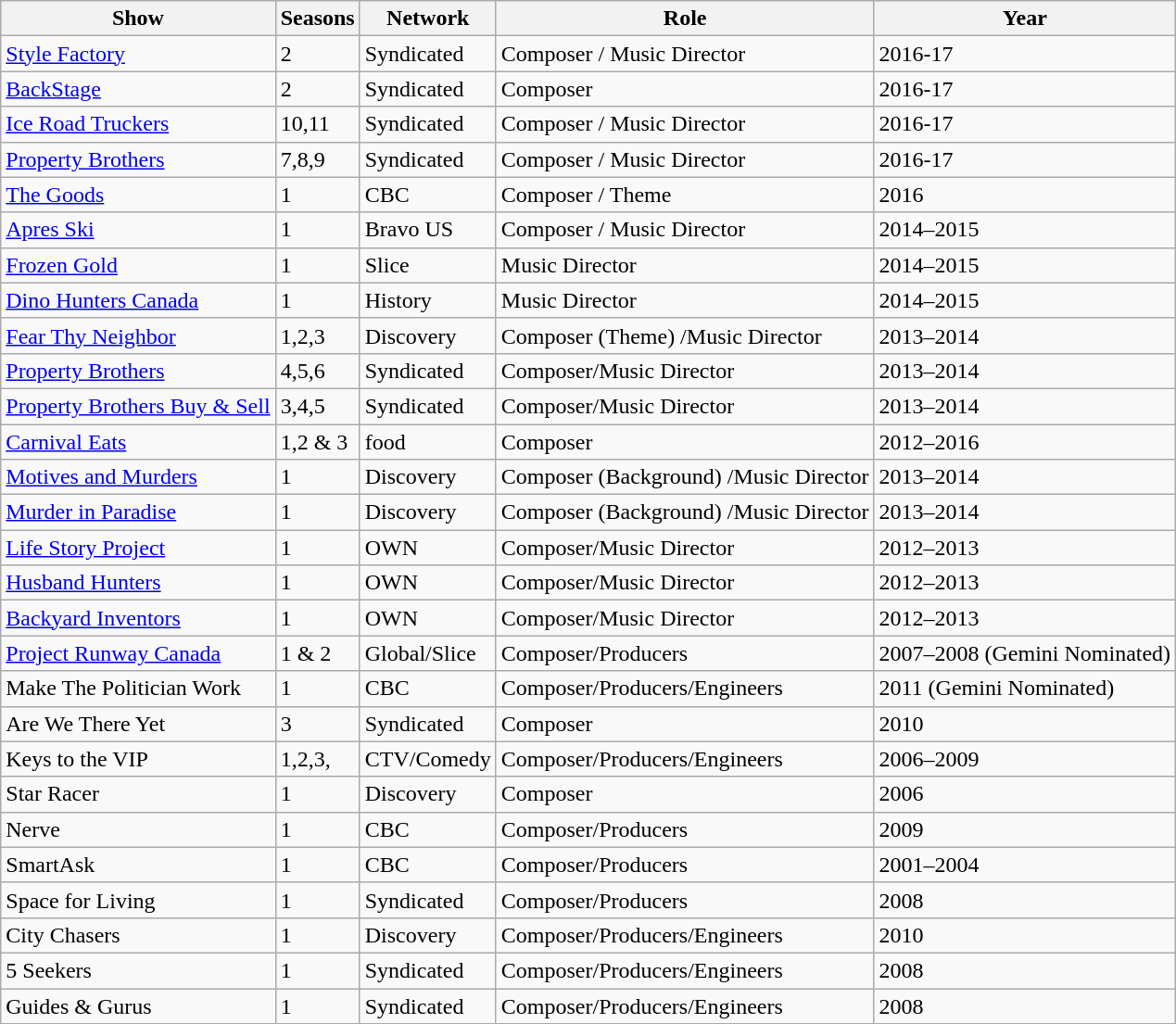<table class="wikitable">
<tr>
<th>Show</th>
<th>Seasons</th>
<th>Network</th>
<th>Role</th>
<th>Year</th>
</tr>
<tr>
<td><a href='#'>Style Factory</a></td>
<td>2</td>
<td>Syndicated</td>
<td>Composer / Music Director</td>
<td>2016-17</td>
</tr>
<tr>
<td><a href='#'>BackStage</a></td>
<td>2</td>
<td>Syndicated</td>
<td>Composer</td>
<td>2016-17</td>
</tr>
<tr>
<td><a href='#'>Ice Road Truckers</a></td>
<td>10,11</td>
<td>Syndicated</td>
<td>Composer / Music Director</td>
<td>2016-17</td>
</tr>
<tr>
<td><a href='#'>Property Brothers</a></td>
<td>7,8,9</td>
<td>Syndicated</td>
<td>Composer / Music Director</td>
<td>2016-17</td>
</tr>
<tr>
<td><a href='#'>The Goods</a></td>
<td>1</td>
<td>CBC</td>
<td>Composer / Theme</td>
<td>2016</td>
</tr>
<tr>
<td><a href='#'>Apres Ski</a></td>
<td>1</td>
<td>Bravo US</td>
<td>Composer / Music Director</td>
<td>2014–2015</td>
</tr>
<tr>
<td><a href='#'>Frozen Gold</a></td>
<td>1</td>
<td>Slice</td>
<td>Music Director</td>
<td>2014–2015</td>
</tr>
<tr>
<td><a href='#'>Dino Hunters Canada</a></td>
<td>1</td>
<td>History</td>
<td>Music Director</td>
<td>2014–2015</td>
</tr>
<tr>
<td><a href='#'>Fear Thy Neighbor</a></td>
<td>1,2,3</td>
<td>Discovery</td>
<td>Composer (Theme) /Music Director</td>
<td>2013–2014</td>
</tr>
<tr>
<td><a href='#'>Property Brothers</a></td>
<td>4,5,6</td>
<td>Syndicated</td>
<td>Composer/Music Director</td>
<td>2013–2014</td>
</tr>
<tr>
<td><a href='#'>Property Brothers Buy & Sell</a></td>
<td>3,4,5</td>
<td>Syndicated</td>
<td>Composer/Music Director</td>
<td>2013–2014</td>
</tr>
<tr>
<td><a href='#'>Carnival Eats</a></td>
<td>1,2 & 3</td>
<td>food</td>
<td>Composer</td>
<td>2012–2016</td>
</tr>
<tr>
<td><a href='#'>Motives and Murders</a></td>
<td>1</td>
<td>Discovery</td>
<td>Composer (Background) /Music Director</td>
<td>2013–2014</td>
</tr>
<tr>
<td><a href='#'>Murder in Paradise</a></td>
<td>1</td>
<td>Discovery</td>
<td>Composer (Background) /Music Director</td>
<td>2013–2014</td>
</tr>
<tr>
<td><a href='#'>Life Story Project</a></td>
<td>1</td>
<td>OWN</td>
<td>Composer/Music Director</td>
<td>2012–2013</td>
</tr>
<tr>
<td><a href='#'>Husband Hunters</a></td>
<td>1</td>
<td>OWN</td>
<td>Composer/Music Director</td>
<td>2012–2013</td>
</tr>
<tr>
<td><a href='#'>Backyard Inventors</a></td>
<td>1</td>
<td>OWN</td>
<td>Composer/Music Director</td>
<td>2012–2013</td>
</tr>
<tr>
<td><a href='#'>Project Runway Canada</a></td>
<td>1 & 2</td>
<td>Global/Slice</td>
<td>Composer/Producers</td>
<td>2007–2008 (Gemini Nominated)</td>
</tr>
<tr>
<td>Make The Politician Work</td>
<td>1</td>
<td>CBC</td>
<td>Composer/Producers/Engineers</td>
<td>2011 (Gemini Nominated)</td>
</tr>
<tr>
<td>Are We There Yet</td>
<td>3</td>
<td>Syndicated</td>
<td>Composer</td>
<td>2010</td>
</tr>
<tr>
<td>Keys to the VIP</td>
<td>1,2,3,</td>
<td>CTV/Comedy</td>
<td>Composer/Producers/Engineers</td>
<td>2006–2009</td>
</tr>
<tr>
<td>Star Racer</td>
<td>1</td>
<td>Discovery</td>
<td>Composer</td>
<td>2006</td>
</tr>
<tr>
<td>Nerve</td>
<td>1</td>
<td>CBC</td>
<td>Composer/Producers</td>
<td>2009</td>
</tr>
<tr>
<td>SmartAsk</td>
<td>1</td>
<td>CBC</td>
<td>Composer/Producers</td>
<td>2001–2004</td>
</tr>
<tr>
<td>Space for Living</td>
<td>1</td>
<td>Syndicated</td>
<td>Composer/Producers</td>
<td>2008</td>
</tr>
<tr>
<td>City Chasers</td>
<td>1</td>
<td>Discovery</td>
<td>Composer/Producers/Engineers</td>
<td>2010</td>
</tr>
<tr>
<td>5 Seekers</td>
<td>1</td>
<td>Syndicated</td>
<td>Composer/Producers/Engineers</td>
<td>2008</td>
</tr>
<tr>
<td>Guides & Gurus</td>
<td>1</td>
<td>Syndicated</td>
<td>Composer/Producers/Engineers</td>
<td>2008</td>
</tr>
</table>
